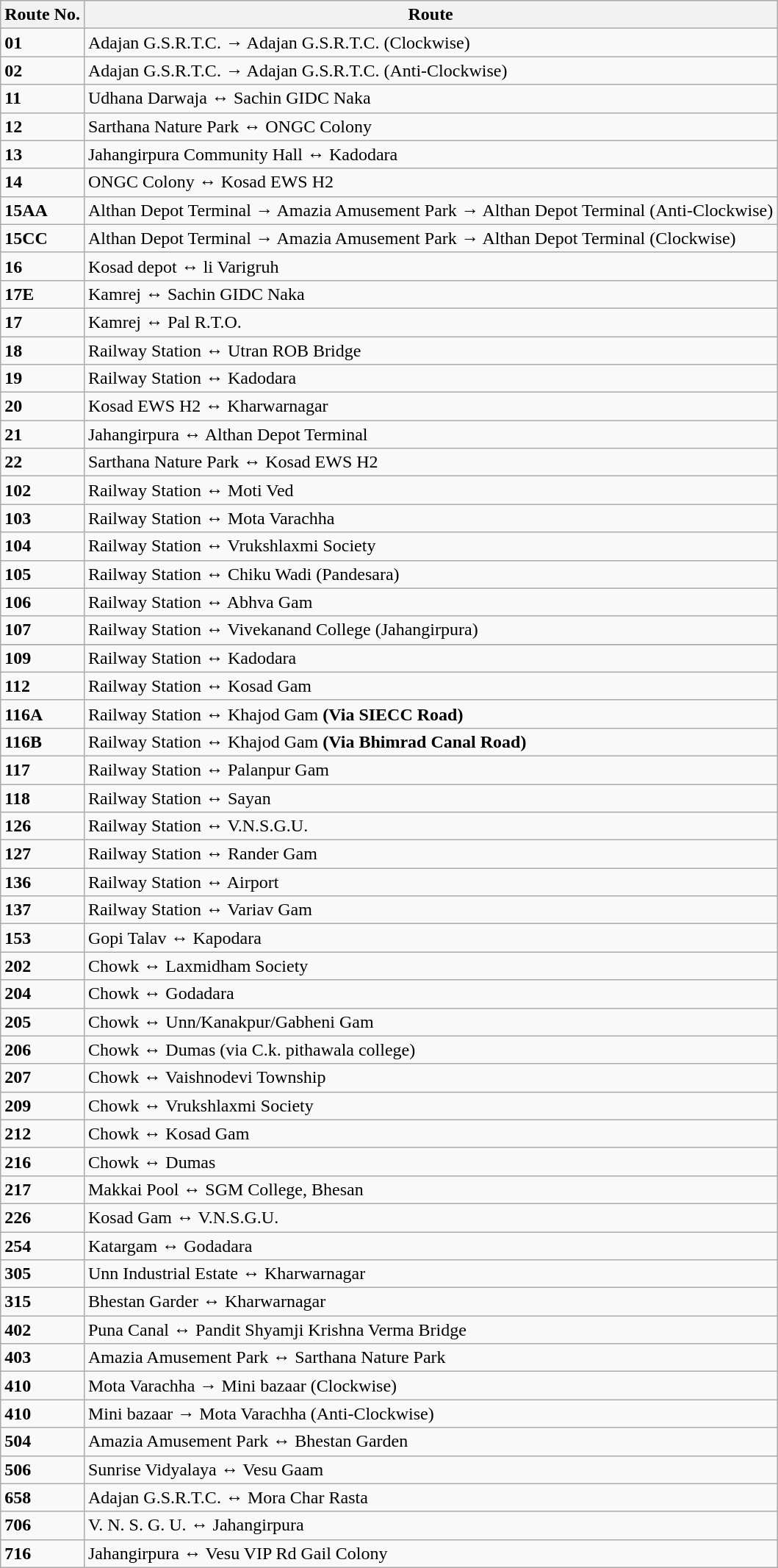<table class="wikitable sortable">
<tr>
<th>Route No.</th>
<th>Route</th>
</tr>
<tr>
<td><strong>01</strong></td>
<td>Adajan G.S.R.T.C. → Adajan G.S.R.T.C. (Clockwise)</td>
</tr>
<tr>
<td><strong>02</strong></td>
<td>Adajan G.S.R.T.C. → Adajan G.S.R.T.C. (Anti-Clockwise)</td>
</tr>
<tr>
<td><strong>11</strong></td>
<td>Udhana Darwaja ↔ Sachin GIDC Naka</td>
</tr>
<tr>
<td><strong>12</strong></td>
<td>Sarthana Nature Park ↔ ONGC Colony</td>
</tr>
<tr>
<td><strong>13</strong></td>
<td>Jahangirpura Community Hall ↔ Kadodara</td>
</tr>
<tr>
<td><strong>14</strong></td>
<td>ONGC Colony ↔ Kosad EWS H2</td>
</tr>
<tr>
<td><strong>15AA</strong></td>
<td>Althan Depot Terminal → Amazia Amusement Park → Althan Depot Terminal (Anti-Clockwise)</td>
</tr>
<tr>
<td><strong>15CC</strong></td>
<td>Althan Depot Terminal → Amazia Amusement Park → Althan Depot Terminal (Clockwise)</td>
</tr>
<tr>
<td><strong>16</strong></td>
<td>Kosad depot ↔ li Varigruh</td>
</tr>
<tr>
<td><strong>17E</strong></td>
<td>Kamrej ↔ Sachin GIDC Naka</td>
</tr>
<tr>
<td><strong>17</strong></td>
<td>Kamrej ↔ Pal R.T.O.</td>
</tr>
<tr>
<td><strong>18</strong></td>
<td>Railway Station ↔ Utran ROB Bridge</td>
</tr>
<tr>
<td><strong>19</strong></td>
<td>Railway Station ↔ Kadodara</td>
</tr>
<tr>
<td><strong>20</strong></td>
<td>Kosad EWS H2 ↔ Kharwarnagar</td>
</tr>
<tr>
<td><strong>21</strong></td>
<td>Jahangirpura ↔ Althan Depot Terminal</td>
</tr>
<tr>
<td><strong>22</strong></td>
<td>Sarthana Nature Park ↔ Kosad EWS H2</td>
</tr>
<tr>
<td><strong>102</strong></td>
<td>Railway Station ↔ Moti Ved</td>
</tr>
<tr>
<td><strong>103</strong></td>
<td>Railway Station ↔ Mota Varachha</td>
</tr>
<tr>
<td><strong>104</strong></td>
<td>Railway Station ↔ Vrukshlaxmi Society</td>
</tr>
<tr>
<td><strong>105</strong></td>
<td>Railway Station ↔ Chiku Wadi (Pandesara)</td>
</tr>
<tr>
<td><strong>106</strong></td>
<td>Railway Station ↔ Abhva Gam</td>
</tr>
<tr>
<td><strong>107</strong></td>
<td>Railway Station ↔ Vivekanand College (Jahangirpura)</td>
</tr>
<tr>
</tr>
<tr>
<td><strong>109</strong></td>
<td>Railway Station ↔ Kadodara</td>
</tr>
<tr>
<td><strong>112</strong></td>
<td>Railway Station ↔ Kosad Gam</td>
</tr>
<tr>
<td><strong>116A</strong></td>
<td>Railway Station ↔ Khajod Gam <strong>(Via SIECC Road)</strong></td>
</tr>
<tr>
<td><strong>116B</strong></td>
<td>Railway Station ↔ Khajod Gam <strong>(Via Bhimrad Canal Road)</strong></td>
</tr>
<tr>
<td><strong>117</strong></td>
<td>Railway Station ↔ Palanpur Gam</td>
</tr>
<tr>
<td><strong>118</strong></td>
<td>Railway Station ↔ Sayan</td>
</tr>
<tr>
<td><strong>126</strong></td>
<td>Railway Station ↔ V.N.S.G.U.</td>
</tr>
<tr>
<td><strong>127</strong></td>
<td>Railway Station ↔ Rander Gam</td>
</tr>
<tr>
<td><strong>136</strong></td>
<td>Railway Station ↔ Airport</td>
</tr>
<tr>
<td><strong>137</strong></td>
<td>Railway Station ↔ Variav Gam</td>
</tr>
<tr>
<td><strong>153</strong></td>
<td>Gopi Talav ↔ Kapodara</td>
</tr>
<tr>
<td><strong>202</strong></td>
<td>Chowk ↔ Laxmidham Society</td>
</tr>
<tr>
<td><strong>204</strong></td>
<td>Chowk ↔ Godadara</td>
</tr>
<tr>
<td><strong>205</strong></td>
<td>Chowk ↔ Unn/Kanakpur/Gabheni Gam</td>
</tr>
<tr>
<td><strong>206</strong></td>
<td>Chowk ↔ Dumas (via C.k. pithawala college)</td>
</tr>
<tr>
<td><strong>207</strong></td>
<td>Chowk ↔ Vaishnodevi Township</td>
</tr>
<tr>
<td><strong>209</strong></td>
<td>Chowk ↔ Vrukshlaxmi Society</td>
</tr>
<tr>
<td><strong>212</strong></td>
<td>Chowk ↔ Kosad Gam</td>
</tr>
<tr>
<td><strong>216</strong></td>
<td>Chowk ↔ Dumas</td>
</tr>
<tr>
<td><strong>217</strong></td>
<td>Makkai Pool ↔ SGM College, Bhesan</td>
</tr>
<tr>
<td><strong>226</strong></td>
<td>Kosad Gam ↔ V.N.S.G.U.</td>
</tr>
<tr>
<td><strong>254</strong></td>
<td>Katargam ↔ Godadara</td>
</tr>
<tr>
<td><strong>305</strong></td>
<td>Unn Industrial Estate ↔ Kharwarnagar</td>
</tr>
<tr>
<td><strong>315</strong></td>
<td>Bhestan Garder ↔ Kharwarnagar</td>
</tr>
<tr>
<td><strong>402</strong></td>
<td>Puna Canal ↔ Pandit Shyamji Krishna Verma Bridge</td>
</tr>
<tr>
<td><strong>403</strong></td>
<td>Amazia Amusement Park ↔ Sarthana Nature Park</td>
</tr>
<tr>
<td><strong>410</strong></td>
<td>Mota Varachha → Mini bazaar (Clockwise)</td>
</tr>
<tr>
<td><strong>410</strong></td>
<td>Mini bazaar → Mota Varachha (Anti-Clockwise)</td>
</tr>
<tr>
<td><strong>504</strong></td>
<td>Amazia Amusement Park ↔ Bhestan Garden</td>
</tr>
<tr>
<td><strong>506</strong></td>
<td>Sunrise Vidyalaya ↔ Vesu Gaam</td>
</tr>
<tr>
<td><strong>658</strong></td>
<td>Adajan G.S.R.T.C. ↔ Mora Char Rasta</td>
</tr>
<tr>
<td><strong>706</strong></td>
<td>V. N. S. G. U. ↔ Jahangirpura</td>
</tr>
<tr>
<td><strong>716</strong></td>
<td>Jahangirpura ↔ Vesu VIP Rd Gail Colony</td>
</tr>
</table>
